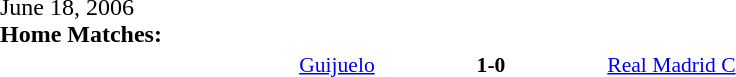<table width=100% cellspacing=1>
<tr>
<th width=20%></th>
<th width=12%></th>
<th width=20%></th>
<th></th>
</tr>
<tr>
<td>June 18, 2006<br><strong>Home Matches:</strong></td>
</tr>
<tr style=font-size:90%>
<td align=right><a href='#'>Guijuelo</a></td>
<td align=center><strong>1-0</strong></td>
<td><a href='#'>Real Madrid C</a></td>
</tr>
</table>
